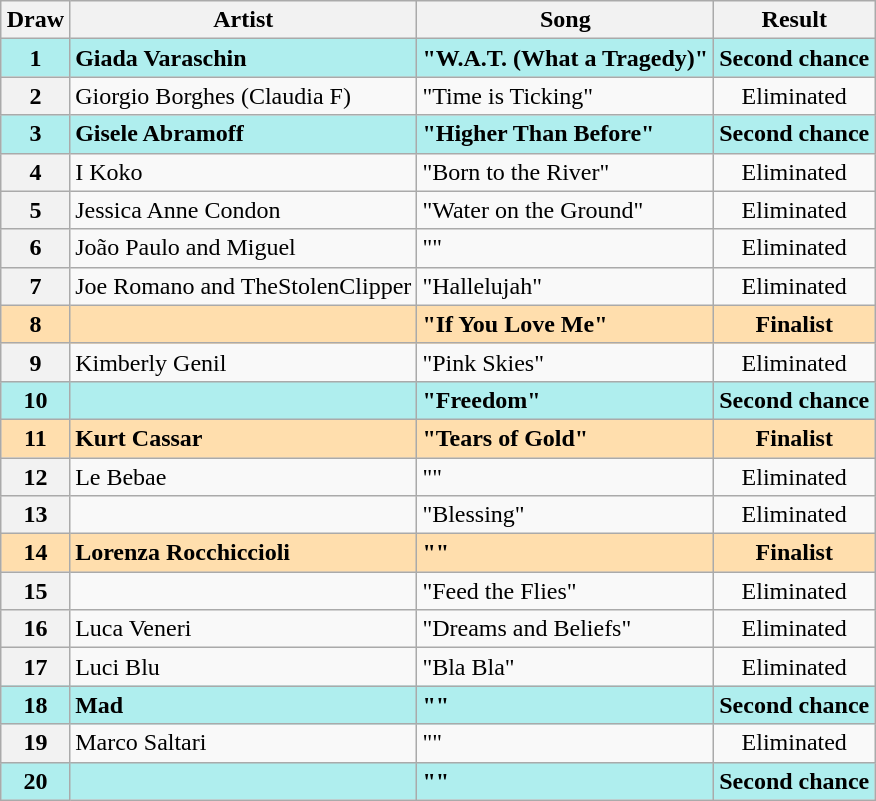<table class="sortable wikitable plainrowheaders" style="margin: 1em auto 1em auto; text-align:center;">
<tr>
<th scope="col">Draw</th>
<th scope="col">Artist</th>
<th scope="col">Song</th>
<th scope="col">Result</th>
</tr>
<tr style="font-weight:bold; background:paleturquoise;">
<th scope="row" style="font-weight:bold; background:paleturquoise; text-align:center;">1</th>
<td style="font-weight:bold; background:paleturquoise;" align="left">Giada Varaschin</td>
<td style="font-weight:bold; background:paleturquoise;" align="left">"W.A.T. (What a Tragedy)"</td>
<td style="font-weight:bold; background:paleturquoise;">Second chance</td>
</tr>
<tr>
<th scope="row" style="text-align:center;">2</th>
<td align="left">Giorgio Borghes (Claudia F)</td>
<td align="left">"Time is Ticking"</td>
<td>Eliminated</td>
</tr>
<tr style="font-weight:bold; background:paleturquoise;">
<th scope="row" style="font-weight:bold; background:paleturquoise; text-align:center;">3</th>
<td align="left">Gisele Abramoff</td>
<td align="left">"Higher Than Before"</td>
<td>Second chance</td>
</tr>
<tr>
<th scope="row" style="text-align:center;">4</th>
<td align="left">I Koko</td>
<td align="left">"Born to the River"</td>
<td>Eliminated</td>
</tr>
<tr>
<th scope="row" style="text-align:center;">5</th>
<td align="left">Jessica Anne Condon</td>
<td align="left">"Water on the Ground"</td>
<td>Eliminated</td>
</tr>
<tr>
<th scope="row" style="text-align:center;">6</th>
<td align="left">João Paulo and Miguel</td>
<td align="left">""</td>
<td>Eliminated</td>
</tr>
<tr>
<th scope="row" style="text-align:center;">7</th>
<td align="left">Joe Romano and TheStolenClipper</td>
<td align="left">"Hallelujah"</td>
<td>Eliminated</td>
</tr>
<tr style="font-weight:bold; background:navajowhite;">
<th scope="row" style="font-weight:bold; background:navajowhite; text-align:center;">8</th>
<td style="font-weight:bold; background:navajowhite;" align="left"></td>
<td style="font-weight:bold; background:navajowhite;" align="left">"If You Love Me"</td>
<td style="font-weight:bold; background:navajowhite;">Finalist</td>
</tr>
<tr>
<th scope="row" style="text-align:center;">9</th>
<td align="left">Kimberly Genil</td>
<td align="left">"Pink Skies"</td>
<td>Eliminated</td>
</tr>
<tr style="font-weight:bold; background:paleturquoise;">
<th scope="row" style="font-weight:bold; background:paleturquoise; text-align:center;">10</th>
<td align="left"></td>
<td align="left">"Freedom"</td>
<td>Second chance</td>
</tr>
<tr style="font-weight:bold; background:navajowhite;">
<th scope="row" style="font-weight:bold; background:navajowhite; text-align:center;">11</th>
<td style="font-weight:bold; background:navajowhite;" align="left">Kurt Cassar</td>
<td style="font-weight:bold; background:navajowhite;" align="left">"Tears of Gold"</td>
<td style="font-weight:bold; background:navajowhite;">Finalist</td>
</tr>
<tr>
<th scope="row" style="text-align:center;">12</th>
<td align="left">Le Bebae</td>
<td align="left">""</td>
<td>Eliminated</td>
</tr>
<tr>
<th scope="row" style="text-align:center;">13</th>
<td align="left"></td>
<td align="left">"Blessing"</td>
<td>Eliminated</td>
</tr>
<tr style="font-weight:bold; background:navajowhite;">
<th scope="row" style="font-weight:bold; background:navajowhite; text-align:center;">14</th>
<td style="font-weight:bold; background:navajowhite;" align="left">Lorenza Rocchiccioli</td>
<td style="font-weight:bold; background:navajowhite;" align="left">""</td>
<td style="font-weight:bold; background:navajowhite;">Finalist</td>
</tr>
<tr>
<th scope="row" style="text-align:center;">15</th>
<td align="left"></td>
<td align="left">"Feed the Flies"</td>
<td>Eliminated</td>
</tr>
<tr>
<th scope="row" style="text-align:center;">16</th>
<td align="left">Luca Veneri</td>
<td align="left">"Dreams and Beliefs"</td>
<td>Eliminated</td>
</tr>
<tr>
<th scope="row" style="text-align:center;">17</th>
<td align="left">Luci Blu</td>
<td align="left">"Bla Bla"</td>
<td>Eliminated</td>
</tr>
<tr style="font-weight:bold; background:paleturquoise;">
<th scope="row" style="font-weight:bold; background:paleturquoise; text-align:center;">18</th>
<td align="left">Mad</td>
<td align="left">""</td>
<td>Second chance</td>
</tr>
<tr>
<th scope="row" style="text-align:center;">19</th>
<td align="left">Marco Saltari</td>
<td align="left">""</td>
<td>Eliminated</td>
</tr>
<tr style="font-weight:bold; background:paleturquoise;">
<th scope="row" style="font-weight:bold; background:paleturquoise; text-align:center;">20</th>
<td align="left"></td>
<td align="left">""</td>
<td>Second chance</td>
</tr>
</table>
